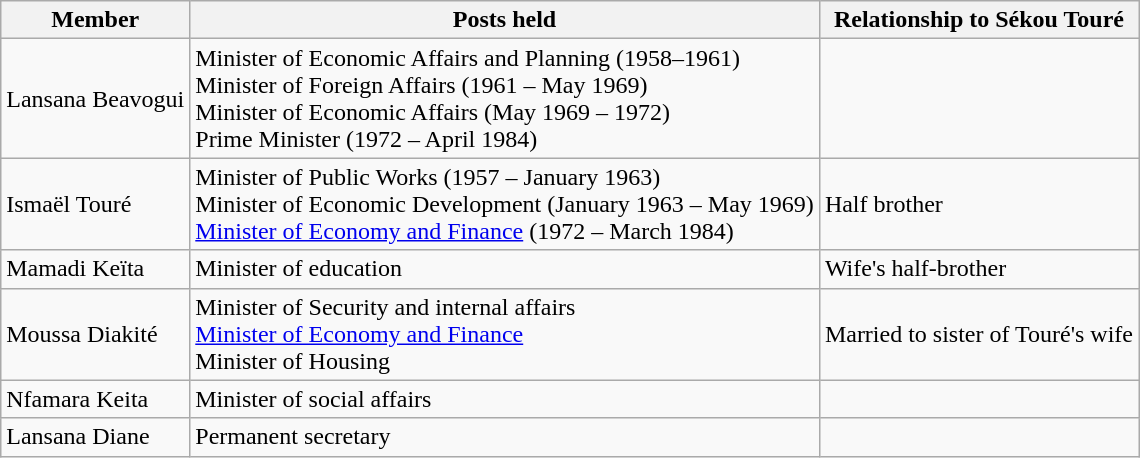<table class=wikitable>
<tr>
<th>Member</th>
<th>Posts held</th>
<th>Relationship to Sékou Touré</th>
</tr>
<tr>
<td>Lansana Beavogui</td>
<td>Minister of Economic Affairs and Planning (1958–1961)<br>Minister of Foreign Affairs (1961 – May 1969)<br>Minister of Economic Affairs (May 1969 – 1972)<br>Prime Minister (1972 – April 1984)</td>
<td></td>
</tr>
<tr>
<td>Ismaël Touré</td>
<td>Minister of Public Works (1957 – January 1963)<br>Minister of Economic Development (January 1963 – May 1969)<br><a href='#'>Minister of Economy and Finance</a> (1972 – March 1984)</td>
<td>Half brother</td>
</tr>
<tr>
<td>Mamadi Keïta</td>
<td>Minister of education</td>
<td>Wife's half-brother</td>
</tr>
<tr>
<td>Moussa Diakité</td>
<td>Minister of Security and internal affairs<br><a href='#'>Minister of Economy and Finance</a><br>Minister of Housing</td>
<td>Married to sister of Touré's wife</td>
</tr>
<tr>
<td>Nfamara Keita</td>
<td>Minister of social affairs</td>
<td></td>
</tr>
<tr>
<td>Lansana Diane</td>
<td>Permanent secretary</td>
<td></td>
</tr>
</table>
